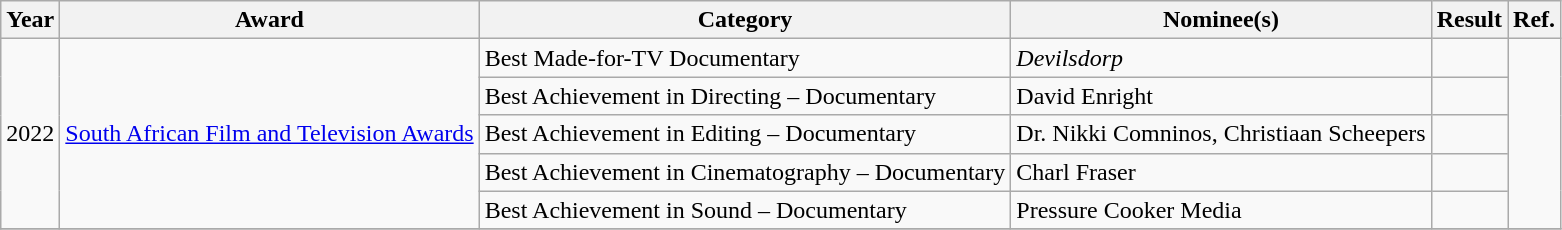<table class="wikitable">
<tr>
<th>Year</th>
<th>Award</th>
<th>Category</th>
<th>Nominee(s)</th>
<th>Result</th>
<th>Ref.</th>
</tr>
<tr>
<td rowspan="5">2022</td>
<td rowspan="5"><a href='#'>South African Film and Television Awards</a></td>
<td>Best Made-for-TV Documentary</td>
<td><em>Devilsdorp</em></td>
<td></td>
<td rowspan="5"></td>
</tr>
<tr>
<td>Best Achievement in Directing – Documentary</td>
<td>David Enright</td>
<td></td>
</tr>
<tr>
<td>Best Achievement in Editing – Documentary</td>
<td>Dr. Nikki Comninos, Christiaan Scheepers</td>
<td></td>
</tr>
<tr>
<td>Best Achievement in Cinematography – Documentary</td>
<td>Charl Fraser</td>
<td></td>
</tr>
<tr>
<td>Best Achievement in Sound – Documentary</td>
<td>Pressure Cooker Media</td>
<td></td>
</tr>
<tr>
</tr>
</table>
